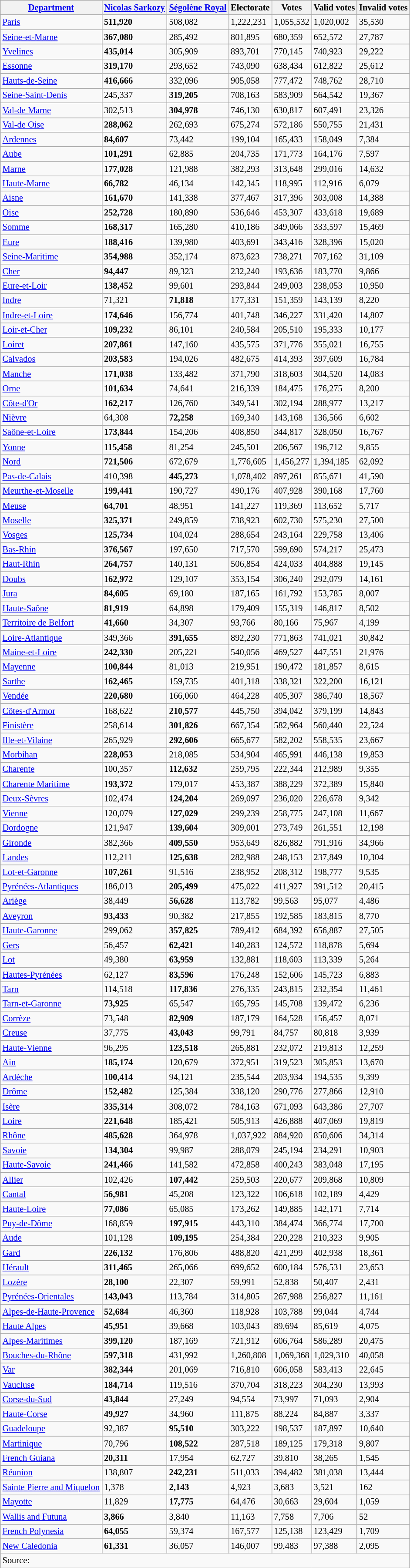<table class="wikitable sortable collapsible collapsed"  style="font-size:85%;">
<tr>
<th align=left><a href='#'>Department</a></th>
<th align=left><a href='#'>Nicolas Sarkozy</a></th>
<th align=left><a href='#'>Ségolène Royal</a></th>
<th align=left>Electorate</th>
<th align=left>Votes</th>
<th align=left>Valid votes</th>
<th align=left>Invalid votes</th>
</tr>
<tr>
<td><a href='#'>Paris</a></td>
<td><strong>511,920</strong></td>
<td>508,082</td>
<td>1,222,231</td>
<td>1,055,532</td>
<td>1,020,002</td>
<td>35,530</td>
</tr>
<tr>
<td><a href='#'>Seine-et-Marne</a></td>
<td><strong>367,080</strong></td>
<td>285,492</td>
<td>801,895</td>
<td>680,359</td>
<td>652,572</td>
<td>27,787</td>
</tr>
<tr>
<td><a href='#'>Yvelines</a></td>
<td><strong>435,014</strong></td>
<td>305,909</td>
<td>893,701</td>
<td>770,145</td>
<td>740,923</td>
<td>29,222</td>
</tr>
<tr>
<td><a href='#'>Essonne</a></td>
<td><strong>319,170</strong></td>
<td>293,652</td>
<td>743,090</td>
<td>638,434</td>
<td>612,822</td>
<td>25,612</td>
</tr>
<tr>
<td><a href='#'>Hauts-de-Seine</a></td>
<td><strong>416,666</strong></td>
<td>332,096</td>
<td>905,058</td>
<td>777,472</td>
<td>748,762</td>
<td>28,710</td>
</tr>
<tr>
<td><a href='#'>Seine-Saint-Denis</a></td>
<td>245,337</td>
<td><strong>319,205</strong></td>
<td>708,163</td>
<td>583,909</td>
<td>564,542</td>
<td>19,367</td>
</tr>
<tr>
<td><a href='#'>Val-de Marne</a></td>
<td>302,513</td>
<td><strong>304,978</strong></td>
<td>746,130</td>
<td>630,817</td>
<td>607,491</td>
<td>23,326</td>
</tr>
<tr>
<td><a href='#'>Val-de Oise</a></td>
<td><strong>288,062</strong></td>
<td>262,693</td>
<td>675,274</td>
<td>572,186</td>
<td>550,755</td>
<td>21,431</td>
</tr>
<tr>
<td><a href='#'>Ardennes</a></td>
<td><strong>84,607</strong></td>
<td>73,442</td>
<td>199,104</td>
<td>165,433</td>
<td>158,049</td>
<td>7,384</td>
</tr>
<tr>
<td><a href='#'>Aube</a></td>
<td><strong>101,291</strong></td>
<td>62,885</td>
<td>204,735</td>
<td>171,773</td>
<td>164,176</td>
<td>7,597</td>
</tr>
<tr>
<td><a href='#'>Marne</a></td>
<td><strong>177,028</strong></td>
<td>121,988</td>
<td>382,293</td>
<td>313,648</td>
<td>299,016</td>
<td>14,632</td>
</tr>
<tr>
<td><a href='#'>Haute-Marne</a></td>
<td><strong>66,782</strong></td>
<td>46,134</td>
<td>142,345</td>
<td>118,995</td>
<td>112,916</td>
<td>6,079</td>
</tr>
<tr>
<td><a href='#'>Aisne</a></td>
<td><strong>161,670</strong></td>
<td>141,338</td>
<td>377,467</td>
<td>317,396</td>
<td>303,008</td>
<td>14,388</td>
</tr>
<tr>
<td><a href='#'>Oise</a></td>
<td><strong>252,728</strong></td>
<td>180,890</td>
<td>536,646</td>
<td>453,307</td>
<td>433,618</td>
<td>19,689</td>
</tr>
<tr>
<td><a href='#'>Somme</a></td>
<td><strong>168,317</strong></td>
<td>165,280</td>
<td>410,186</td>
<td>349,066</td>
<td>333,597</td>
<td>15,469</td>
</tr>
<tr>
<td><a href='#'>Eure</a></td>
<td><strong>188,416</strong></td>
<td>139,980</td>
<td>403,691</td>
<td>343,416</td>
<td>328,396</td>
<td>15,020</td>
</tr>
<tr>
<td><a href='#'>Seine-Maritime</a></td>
<td><strong>354,988</strong></td>
<td>352,174</td>
<td>873,623</td>
<td>738,271</td>
<td>707,162</td>
<td>31,109</td>
</tr>
<tr>
<td><a href='#'>Cher</a></td>
<td><strong>94,447</strong></td>
<td>89,323</td>
<td>232,240</td>
<td>193,636</td>
<td>183,770</td>
<td>9,866</td>
</tr>
<tr>
<td><a href='#'>Eure-et-Loir</a></td>
<td><strong>138,452</strong></td>
<td>99,601</td>
<td>293,844</td>
<td>249,003</td>
<td>238,053</td>
<td>10,950</td>
</tr>
<tr>
<td><a href='#'>Indre</a></td>
<td>71,321</td>
<td><strong>71,818</strong></td>
<td>177,331</td>
<td>151,359</td>
<td>143,139</td>
<td>8,220</td>
</tr>
<tr>
<td><a href='#'>Indre-et-Loire</a></td>
<td><strong>174,646</strong></td>
<td>156,774</td>
<td>401,748</td>
<td>346,227</td>
<td>331,420</td>
<td>14,807</td>
</tr>
<tr>
<td><a href='#'>Loir-et-Cher</a></td>
<td><strong>109,232</strong></td>
<td>86,101</td>
<td>240,584</td>
<td>205,510</td>
<td>195,333</td>
<td>10,177</td>
</tr>
<tr>
<td><a href='#'>Loiret</a></td>
<td><strong>207,861</strong></td>
<td>147,160</td>
<td>435,575</td>
<td>371,776</td>
<td>355,021</td>
<td>16,755</td>
</tr>
<tr>
<td><a href='#'>Calvados</a></td>
<td><strong>203,583</strong></td>
<td>194,026</td>
<td>482,675</td>
<td>414,393</td>
<td>397,609</td>
<td>16,784</td>
</tr>
<tr>
<td><a href='#'>Manche</a></td>
<td><strong>171,038</strong></td>
<td>133,482</td>
<td>371,790</td>
<td>318,603</td>
<td>304,520</td>
<td>14,083</td>
</tr>
<tr>
<td><a href='#'>Orne</a></td>
<td><strong>101,634</strong></td>
<td>74,641</td>
<td>216,339</td>
<td>184,475</td>
<td>176,275</td>
<td>8,200</td>
</tr>
<tr>
<td><a href='#'>Côte-d'Or</a></td>
<td><strong>162,217</strong></td>
<td>126,760</td>
<td>349,541</td>
<td>302,194</td>
<td>288,977</td>
<td>13,217</td>
</tr>
<tr>
<td><a href='#'>Nièvre</a></td>
<td>64,308</td>
<td><strong>72,258</strong></td>
<td>169,340</td>
<td>143,168</td>
<td>136,566</td>
<td>6,602</td>
</tr>
<tr>
<td><a href='#'>Saône-et-Loire</a></td>
<td><strong>173,844</strong></td>
<td>154,206</td>
<td>408,850</td>
<td>344,817</td>
<td>328,050</td>
<td>16,767</td>
</tr>
<tr>
<td><a href='#'>Yonne</a></td>
<td><strong>115,458</strong></td>
<td>81,254</td>
<td>245,501</td>
<td>206,567</td>
<td>196,712</td>
<td>9,855</td>
</tr>
<tr>
<td><a href='#'>Nord</a></td>
<td><strong>721,506</strong></td>
<td>672,679</td>
<td>1,776,605</td>
<td>1,456,277</td>
<td>1,394,185</td>
<td>62,092</td>
</tr>
<tr>
<td><a href='#'>Pas-de-Calais</a></td>
<td>410,398</td>
<td><strong>445,273</strong></td>
<td>1,078,402</td>
<td>897,261</td>
<td>855,671</td>
<td>41,590</td>
</tr>
<tr>
<td><a href='#'>Meurthe-et-Moselle</a></td>
<td><strong>199,441</strong></td>
<td>190,727</td>
<td>490,176</td>
<td>407,928</td>
<td>390,168</td>
<td>17,760</td>
</tr>
<tr>
<td><a href='#'>Meuse</a></td>
<td><strong>64,701</strong></td>
<td>48,951</td>
<td>141,227</td>
<td>119,369</td>
<td>113,652</td>
<td>5,717</td>
</tr>
<tr>
<td><a href='#'>Moselle</a></td>
<td><strong>325,371</strong></td>
<td>249,859</td>
<td>738,923</td>
<td>602,730</td>
<td>575,230</td>
<td>27,500</td>
</tr>
<tr>
<td><a href='#'>Vosges</a></td>
<td><strong>125,734</strong></td>
<td>104,024</td>
<td>288,654</td>
<td>243,164</td>
<td>229,758</td>
<td>13,406</td>
</tr>
<tr>
<td><a href='#'>Bas-Rhin</a></td>
<td><strong>376,567</strong></td>
<td>197,650</td>
<td>717,570</td>
<td>599,690</td>
<td>574,217</td>
<td>25,473</td>
</tr>
<tr>
<td><a href='#'>Haut-Rhin</a></td>
<td><strong>264,757</strong></td>
<td>140,131</td>
<td>506,854</td>
<td>424,033</td>
<td>404,888</td>
<td>19,145</td>
</tr>
<tr>
<td><a href='#'>Doubs</a></td>
<td><strong>162,972</strong></td>
<td>129,107</td>
<td>353,154</td>
<td>306,240</td>
<td>292,079</td>
<td>14,161</td>
</tr>
<tr>
<td><a href='#'>Jura</a></td>
<td><strong>84,605</strong></td>
<td>69,180</td>
<td>187,165</td>
<td>161,792</td>
<td>153,785</td>
<td>8,007</td>
</tr>
<tr>
<td><a href='#'>Haute-Saône</a></td>
<td><strong>81,919</strong></td>
<td>64,898</td>
<td>179,409</td>
<td>155,319</td>
<td>146,817</td>
<td>8,502</td>
</tr>
<tr>
<td><a href='#'>Territoire de Belfort</a></td>
<td><strong>41,660</strong></td>
<td>34,307</td>
<td>93,766</td>
<td>80,166</td>
<td>75,967</td>
<td>4,199</td>
</tr>
<tr>
<td><a href='#'>Loire-Atlantique</a></td>
<td>349,366</td>
<td><strong>391,655</strong></td>
<td>892,230</td>
<td>771,863</td>
<td>741,021</td>
<td>30,842</td>
</tr>
<tr>
<td><a href='#'>Maine-et-Loire</a></td>
<td><strong>242,330</strong></td>
<td>205,221</td>
<td>540,056</td>
<td>469,527</td>
<td>447,551</td>
<td>21,976</td>
</tr>
<tr>
<td><a href='#'>Mayenne</a></td>
<td><strong>100,844</strong></td>
<td>81,013</td>
<td>219,951</td>
<td>190,472</td>
<td>181,857</td>
<td>8,615</td>
</tr>
<tr>
<td><a href='#'>Sarthe</a></td>
<td><strong>162,465</strong></td>
<td>159,735</td>
<td>401,318</td>
<td>338,321</td>
<td>322,200</td>
<td>16,121</td>
</tr>
<tr>
<td><a href='#'>Vendée</a></td>
<td><strong>220,680</strong></td>
<td>166,060</td>
<td>464,228</td>
<td>405,307</td>
<td>386,740</td>
<td>18,567</td>
</tr>
<tr>
<td><a href='#'>Côtes-d'Armor</a></td>
<td>168,622</td>
<td><strong>210,577</strong></td>
<td>445,750</td>
<td>394,042</td>
<td>379,199</td>
<td>14,843</td>
</tr>
<tr>
<td><a href='#'>Finistère</a></td>
<td>258,614</td>
<td><strong>301,826</strong></td>
<td>667,354</td>
<td>582,964</td>
<td>560,440</td>
<td>22,524</td>
</tr>
<tr>
<td><a href='#'>Ille-et-Vilaine</a></td>
<td>265,929</td>
<td><strong>292,606</strong></td>
<td>665,677</td>
<td>582,202</td>
<td>558,535</td>
<td>23,667</td>
</tr>
<tr>
<td><a href='#'>Morbihan</a></td>
<td><strong>228,053</strong></td>
<td>218,085</td>
<td>534,904</td>
<td>465,991</td>
<td>446,138</td>
<td>19,853</td>
</tr>
<tr>
<td><a href='#'>Charente</a></td>
<td>100,357</td>
<td><strong>112,632</strong></td>
<td>259,795</td>
<td>222,344</td>
<td>212,989</td>
<td>9,355</td>
</tr>
<tr>
<td><a href='#'>Charente Maritime</a></td>
<td><strong>193,372</strong></td>
<td>179,017</td>
<td>453,387</td>
<td>388,229</td>
<td>372,389</td>
<td>15,840</td>
</tr>
<tr>
<td><a href='#'>Deux-Sèvres</a></td>
<td>102,474</td>
<td><strong>124,204</strong></td>
<td>269,097</td>
<td>236,020</td>
<td>226,678</td>
<td>9,342</td>
</tr>
<tr>
<td><a href='#'>Vienne</a></td>
<td>120,079</td>
<td><strong>127,029</strong></td>
<td>299,239</td>
<td>258,775</td>
<td>247,108</td>
<td>11,667</td>
</tr>
<tr>
<td><a href='#'>Dordogne</a></td>
<td>121,947</td>
<td><strong>139,604</strong></td>
<td>309,001</td>
<td>273,749</td>
<td>261,551</td>
<td>12,198</td>
</tr>
<tr>
<td><a href='#'>Gironde</a></td>
<td>382,366</td>
<td><strong>409,550</strong></td>
<td>953,649</td>
<td>826,882</td>
<td>791,916</td>
<td>34,966</td>
</tr>
<tr>
<td><a href='#'>Landes</a></td>
<td>112,211</td>
<td><strong>125,638</strong></td>
<td>282,988</td>
<td>248,153</td>
<td>237,849</td>
<td>10,304</td>
</tr>
<tr>
<td><a href='#'>Lot-et-Garonne</a></td>
<td><strong>107,261</strong></td>
<td>91,516</td>
<td>238,952</td>
<td>208,312</td>
<td>198,777</td>
<td>9,535</td>
</tr>
<tr>
<td><a href='#'>Pyrénées-Atlantiques</a></td>
<td>186,013</td>
<td><strong>205,499</strong></td>
<td>475,022</td>
<td>411,927</td>
<td>391,512</td>
<td>20,415</td>
</tr>
<tr>
<td><a href='#'>Ariège</a></td>
<td>38,449</td>
<td><strong>56,628</strong></td>
<td>113,782</td>
<td>99,563</td>
<td>95,077</td>
<td>4,486</td>
</tr>
<tr>
<td><a href='#'>Aveyron</a></td>
<td><strong>93,433</strong></td>
<td>90,382</td>
<td>217,855</td>
<td>192,585</td>
<td>183,815</td>
<td>8,770</td>
</tr>
<tr>
<td><a href='#'>Haute-Garonne</a></td>
<td>299,062</td>
<td><strong>357,825</strong></td>
<td>789,412</td>
<td>684,392</td>
<td>656,887</td>
<td>27,505</td>
</tr>
<tr>
<td><a href='#'>Gers</a></td>
<td>56,457</td>
<td><strong>62,421</strong></td>
<td>140,283</td>
<td>124,572</td>
<td>118,878</td>
<td>5,694</td>
</tr>
<tr>
<td><a href='#'>Lot</a></td>
<td>49,380</td>
<td><strong>63,959</strong></td>
<td>132,881</td>
<td>118,603</td>
<td>113,339</td>
<td>5,264</td>
</tr>
<tr>
<td><a href='#'>Hautes-Pyrénées</a></td>
<td>62,127</td>
<td><strong>83,596</strong></td>
<td>176,248</td>
<td>152,606</td>
<td>145,723</td>
<td>6,883</td>
</tr>
<tr>
<td><a href='#'>Tarn</a></td>
<td>114,518</td>
<td><strong>117,836</strong></td>
<td>276,335</td>
<td>243,815</td>
<td>232,354</td>
<td>11,461</td>
</tr>
<tr>
<td><a href='#'>Tarn-et-Garonne</a></td>
<td><strong>73,925</strong></td>
<td>65,547</td>
<td>165,795</td>
<td>145,708</td>
<td>139,472</td>
<td>6,236</td>
</tr>
<tr>
<td><a href='#'>Corrèze</a></td>
<td>73,548</td>
<td><strong>82,909</strong></td>
<td>187,179</td>
<td>164,528</td>
<td>156,457</td>
<td>8,071</td>
</tr>
<tr>
<td><a href='#'>Creuse</a></td>
<td>37,775</td>
<td><strong>43,043</strong></td>
<td>99,791</td>
<td>84,757</td>
<td>80,818</td>
<td>3,939</td>
</tr>
<tr>
<td><a href='#'>Haute-Vienne</a></td>
<td>96,295</td>
<td><strong>123,518</strong></td>
<td>265,881</td>
<td>232,072</td>
<td>219,813</td>
<td>12,259</td>
</tr>
<tr>
<td><a href='#'>Ain</a></td>
<td><strong>185,174</strong></td>
<td>120,679</td>
<td>372,951</td>
<td>319,523</td>
<td>305,853</td>
<td>13,670</td>
</tr>
<tr>
<td><a href='#'>Ardèche</a></td>
<td><strong>100,414</strong></td>
<td>94,121</td>
<td>235,544</td>
<td>203,934</td>
<td>194,535</td>
<td>9,399</td>
</tr>
<tr>
<td><a href='#'>Drôme</a></td>
<td><strong>152,482</strong></td>
<td>125,384</td>
<td>338,120</td>
<td>290,776</td>
<td>277,866</td>
<td>12,910</td>
</tr>
<tr>
<td><a href='#'>Isère</a></td>
<td><strong>335,314</strong></td>
<td>308,072</td>
<td>784,163</td>
<td>671,093</td>
<td>643,386</td>
<td>27,707</td>
</tr>
<tr>
<td><a href='#'>Loire</a></td>
<td><strong>221,648</strong></td>
<td>185,421</td>
<td>505,913</td>
<td>426,888</td>
<td>407,069</td>
<td>19,819</td>
</tr>
<tr>
<td><a href='#'>Rhône</a></td>
<td><strong>485,628</strong></td>
<td>364,978</td>
<td>1,037,922</td>
<td>884,920</td>
<td>850,606</td>
<td>34,314</td>
</tr>
<tr>
<td><a href='#'>Savoie</a></td>
<td><strong>134,304</strong></td>
<td>99,987</td>
<td>288,079</td>
<td>245,194</td>
<td>234,291</td>
<td>10,903</td>
</tr>
<tr>
<td><a href='#'>Haute-Savoie</a></td>
<td><strong>241,466</strong></td>
<td>141,582</td>
<td>472,858</td>
<td>400,243</td>
<td>383,048</td>
<td>17,195</td>
</tr>
<tr>
<td><a href='#'>Allier</a></td>
<td>102,426</td>
<td><strong>107,442</strong></td>
<td>259,503</td>
<td>220,677</td>
<td>209,868</td>
<td>10,809</td>
</tr>
<tr>
<td><a href='#'>Cantal</a></td>
<td><strong>56,981</strong></td>
<td>45,208</td>
<td>123,322</td>
<td>106,618</td>
<td>102,189</td>
<td>4,429</td>
</tr>
<tr>
<td><a href='#'>Haute-Loire</a></td>
<td><strong>77,086</strong></td>
<td>65,085</td>
<td>173,262</td>
<td>149,885</td>
<td>142,171</td>
<td>7,714</td>
</tr>
<tr>
<td><a href='#'>Puy-de-Dôme</a></td>
<td>168,859</td>
<td><strong>197,915</strong></td>
<td>443,310</td>
<td>384,474</td>
<td>366,774</td>
<td>17,700</td>
</tr>
<tr>
<td><a href='#'>Aude</a></td>
<td>101,128</td>
<td><strong>109,195</strong></td>
<td>254,384</td>
<td>220,228</td>
<td>210,323</td>
<td>9,905</td>
</tr>
<tr>
<td><a href='#'>Gard</a></td>
<td><strong>226,132</strong></td>
<td>176,806</td>
<td>488,820</td>
<td>421,299</td>
<td>402,938</td>
<td>18,361</td>
</tr>
<tr>
<td><a href='#'>Hérault</a></td>
<td><strong>311,465</strong></td>
<td>265,066</td>
<td>699,652</td>
<td>600,184</td>
<td>576,531</td>
<td>23,653</td>
</tr>
<tr>
<td><a href='#'>Lozère</a></td>
<td><strong>28,100</strong></td>
<td>22,307</td>
<td>59,991</td>
<td>52,838</td>
<td>50,407</td>
<td>2,431</td>
</tr>
<tr>
<td><a href='#'>Pyrénées-Orientales</a></td>
<td><strong>143,043</strong></td>
<td>113,784</td>
<td>314,805</td>
<td>267,988</td>
<td>256,827</td>
<td>11,161</td>
</tr>
<tr>
<td><a href='#'>Alpes-de-Haute-Provence</a></td>
<td><strong>52,684</strong></td>
<td>46,360</td>
<td>118,928</td>
<td>103,788</td>
<td>99,044</td>
<td>4,744</td>
</tr>
<tr>
<td><a href='#'>Haute Alpes</a></td>
<td><strong>45,951</strong></td>
<td>39,668</td>
<td>103,043</td>
<td>89,694</td>
<td>85,619</td>
<td>4,075</td>
</tr>
<tr>
<td><a href='#'>Alpes-Maritimes</a></td>
<td><strong>399,120</strong></td>
<td>187,169</td>
<td>721,912</td>
<td>606,764</td>
<td>586,289</td>
<td>20,475</td>
</tr>
<tr>
<td><a href='#'>Bouches-du-Rhône</a></td>
<td><strong>597,318</strong></td>
<td>431,992</td>
<td>1,260,808</td>
<td>1,069,368</td>
<td>1,029,310</td>
<td>40,058</td>
</tr>
<tr>
<td><a href='#'>Var</a></td>
<td><strong>382,344</strong></td>
<td>201,069</td>
<td>716,810</td>
<td>606,058</td>
<td>583,413</td>
<td>22,645</td>
</tr>
<tr>
<td><a href='#'>Vaucluse</a></td>
<td><strong>184,714</strong></td>
<td>119,516</td>
<td>370,704</td>
<td>318,223</td>
<td>304,230</td>
<td>13,993</td>
</tr>
<tr>
<td><a href='#'>Corse-du-Sud</a></td>
<td><strong>43,844</strong></td>
<td>27,249</td>
<td>94,554</td>
<td>73,997</td>
<td>71,093</td>
<td>2,904</td>
</tr>
<tr>
<td><a href='#'>Haute-Corse</a></td>
<td><strong>49,927</strong></td>
<td>34,960</td>
<td>111,875</td>
<td>88,224</td>
<td>84,887</td>
<td>3,337</td>
</tr>
<tr>
<td><a href='#'>Guadeloupe</a></td>
<td>92,387</td>
<td><strong>95,510</strong></td>
<td>303,222</td>
<td>198,537</td>
<td>187,897</td>
<td>10,640</td>
</tr>
<tr>
<td><a href='#'>Martinique</a></td>
<td>70,796</td>
<td><strong>108,522</strong></td>
<td>287,518</td>
<td>189,125</td>
<td>179,318</td>
<td>9,807</td>
</tr>
<tr>
<td><a href='#'>French Guiana</a></td>
<td><strong>20,311</strong></td>
<td>17,954</td>
<td>62,727</td>
<td>39,810</td>
<td>38,265</td>
<td>1,545</td>
</tr>
<tr>
<td><a href='#'>Réunion</a></td>
<td>138,807</td>
<td><strong>242,231</strong></td>
<td>511,033</td>
<td>394,482</td>
<td>381,038</td>
<td>13,444</td>
</tr>
<tr>
<td><a href='#'>Sainte Pierre and Miquelon</a></td>
<td>1,378</td>
<td><strong>2,143</strong></td>
<td>4,923</td>
<td>3,683</td>
<td>3,521</td>
<td>162</td>
</tr>
<tr>
<td><a href='#'>Mayotte</a></td>
<td>11,829</td>
<td><strong>17,775</strong></td>
<td>64,476</td>
<td>30,663</td>
<td>29,604</td>
<td>1,059</td>
</tr>
<tr>
<td><a href='#'>Wallis and Futuna</a></td>
<td><strong>3,866</strong></td>
<td>3,840</td>
<td>11,163</td>
<td>7,758</td>
<td>7,706</td>
<td>52</td>
</tr>
<tr>
<td><a href='#'>French Polynesia</a></td>
<td><strong>64,055</strong></td>
<td>59,374</td>
<td>167,577</td>
<td>125,138</td>
<td>123,429</td>
<td>1,709</td>
</tr>
<tr>
<td><a href='#'>New Caledonia</a></td>
<td><strong>61,331</strong></td>
<td>36,057</td>
<td>146,007</td>
<td>99,483</td>
<td>97,388</td>
<td>2,095</td>
</tr>
<tr>
<td colspan=9 style="text-align:left;">Source:  </td>
</tr>
</table>
